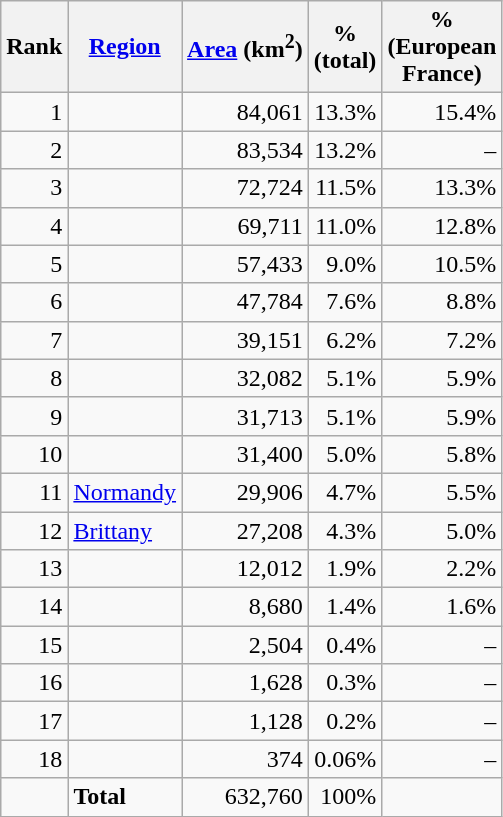<table class="wikitable sortable">
<tr>
<th>Rank</th>
<th><a href='#'>Region</a></th>
<th><a href='#'>Area</a> (km<sup>2</sup>)</th>
<th>%<br>(total)</th>
<th>%<br>(European<br> France)</th>
</tr>
<tr>
<td align=right>1</td>
<td></td>
<td align=right>84,061</td>
<td align=right>13.3%</td>
<td align=right>15.4%</td>
</tr>
<tr>
<td align=right>2</td>
<td></td>
<td align=right>83,534</td>
<td align=right>13.2%</td>
<td align=right>–</td>
</tr>
<tr>
<td align=right>3</td>
<td></td>
<td align=right>72,724</td>
<td align=right>11.5%</td>
<td align=right>13.3%</td>
</tr>
<tr>
<td align=right>4</td>
<td></td>
<td align=right>69,711</td>
<td align=right>11.0%</td>
<td align=right>12.8%</td>
</tr>
<tr>
<td align=right>5</td>
<td></td>
<td align=right>57,433</td>
<td align=right>9.0%</td>
<td align=right>10.5%</td>
</tr>
<tr>
<td align=right>6</td>
<td></td>
<td align=right>47,784</td>
<td align=right>7.6%</td>
<td align=right>8.8%</td>
</tr>
<tr>
<td align=right>7</td>
<td></td>
<td align=right>39,151</td>
<td align=right>6.2%</td>
<td align=right>7.2%</td>
</tr>
<tr>
<td align=right>8</td>
<td></td>
<td align=right>32,082</td>
<td align=right>5.1%</td>
<td align=right>5.9%</td>
</tr>
<tr>
<td align=right>9</td>
<td></td>
<td align=right>31,713</td>
<td align=right>5.1%</td>
<td align=right>5.9%</td>
</tr>
<tr>
<td align=right>10</td>
<td></td>
<td align=right>31,400</td>
<td align=right>5.0%</td>
<td align=right>5.8%</td>
</tr>
<tr>
<td align=right>11</td>
<td> <a href='#'>Normandy</a></td>
<td align=right>29,906</td>
<td align=right>4.7%</td>
<td align=right>5.5%</td>
</tr>
<tr>
<td align=right>12</td>
<td> <a href='#'>Brittany</a></td>
<td align=right>27,208</td>
<td align=right>4.3%</td>
<td align=right>5.0%</td>
</tr>
<tr>
<td align=right>13</td>
<td></td>
<td align=right>12,012</td>
<td align=right>1.9%</td>
<td align=right>2.2%</td>
</tr>
<tr>
<td align=right>14</td>
<td></td>
<td align=right>8,680</td>
<td align=right>1.4%</td>
<td align=right>1.6%</td>
</tr>
<tr>
<td align=right>15</td>
<td></td>
<td align=right>2,504</td>
<td align=right>0.4%</td>
<td align=right>–</td>
</tr>
<tr>
<td align=right>16</td>
<td></td>
<td align=right>1,628</td>
<td align=right>0.3%</td>
<td align=right>–</td>
</tr>
<tr>
<td align=right>17</td>
<td></td>
<td align=right>1,128</td>
<td align=right>0.2%</td>
<td align=right>–</td>
</tr>
<tr>
<td align=right>18</td>
<td></td>
<td align=right>374</td>
<td align=right>0.06%</td>
<td align=right>–</td>
</tr>
<tr>
<td> </td>
<td><strong>Total</strong></td>
<td align=right>632,760</td>
<td align=right>100%</td>
<td align=right> </td>
</tr>
</table>
